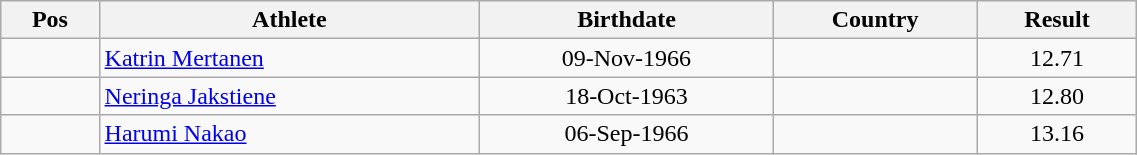<table class="wikitable"  style="text-align:center; width:60%;">
<tr>
<th>Pos</th>
<th>Athlete</th>
<th>Birthdate</th>
<th>Country</th>
<th>Result</th>
</tr>
<tr>
<td align=center></td>
<td align=left><a href='#'>Katrin Mertanen</a></td>
<td>09-Nov-1966</td>
<td align=left></td>
<td>12.71</td>
</tr>
<tr>
<td align=center></td>
<td align=left><a href='#'>Neringa Jakstiene</a></td>
<td>18-Oct-1963</td>
<td align=left></td>
<td>12.80</td>
</tr>
<tr>
<td align=center></td>
<td align=left><a href='#'>Harumi Nakao</a></td>
<td>06-Sep-1966</td>
<td align=left></td>
<td>13.16</td>
</tr>
</table>
